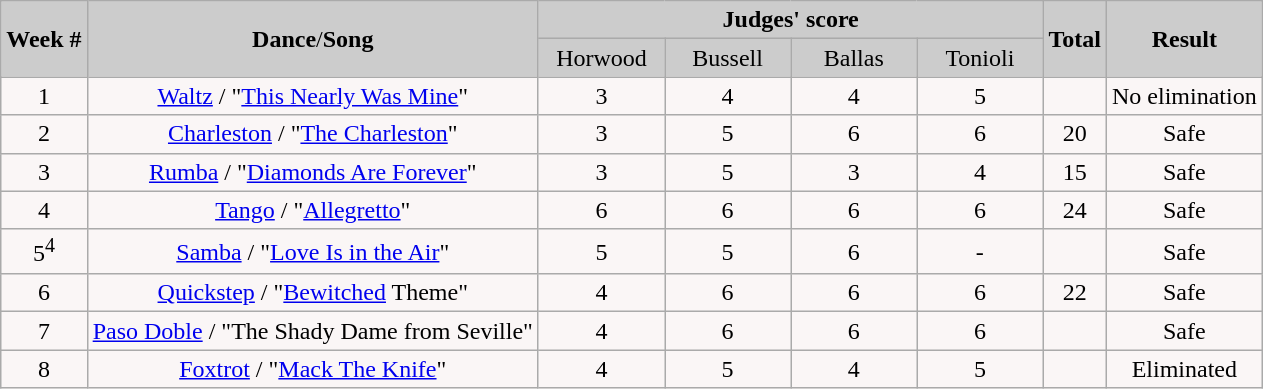<table class="wikitable" style="margin:left;">
<tr style="text-align:Center; background:#ccc;">
<td rowspan="2"><strong>Week #</strong></td>
<td rowspan="2"><strong>Dance</strong>/<strong>Song</strong></td>
<td colspan="4"><strong>Judges' score</strong></td>
<td rowspan="2"><strong>Total</strong></td>
<td rowspan="2"><strong>Result</strong></td>
</tr>
<tr style="text-align:center; background:#ccc;">
<td style="width:10%; ">Horwood</td>
<td style="width:10%; ">Bussell</td>
<td style="width:10%; ">Ballas</td>
<td style="width:10%; ">Tonioli</td>
</tr>
<tr style="text-align:center; background:#faf6f6;">
<td>1</td>
<td><a href='#'>Waltz</a> / "<a href='#'>This Nearly Was Mine</a>"</td>
<td>3</td>
<td>4</td>
<td>4</td>
<td>5</td>
<td></td>
<td>No elimination</td>
</tr>
<tr style="text-align:center; background:#faf6f6;">
<td>2</td>
<td><a href='#'>Charleston</a> / "<a href='#'>The Charleston</a>"</td>
<td>3</td>
<td>5</td>
<td>6</td>
<td>6</td>
<td>20</td>
<td>Safe</td>
</tr>
<tr style="text-align:center; background:#faf6f6;">
<td>3</td>
<td><a href='#'>Rumba</a> / "<a href='#'>Diamonds Are Forever</a>"</td>
<td>3</td>
<td>5</td>
<td>3</td>
<td>4</td>
<td>15</td>
<td>Safe</td>
</tr>
<tr style="text-align:center; background:#faf6f6;">
<td>4</td>
<td><a href='#'>Tango</a> / "<a href='#'>Allegretto</a>"</td>
<td>6</td>
<td>6</td>
<td>6</td>
<td>6</td>
<td>24</td>
<td>Safe</td>
</tr>
<tr style="text-align:center; background:#faf6f6;">
<td>5<sup>4</sup></td>
<td><a href='#'>Samba</a> / "<a href='#'>Love Is in the Air</a>"</td>
<td>5</td>
<td>5</td>
<td>6</td>
<td>-</td>
<td></td>
<td>Safe</td>
</tr>
<tr style="text-align:center; background:#faf6f6;">
<td>6</td>
<td><a href='#'>Quickstep</a> / "<a href='#'>Bewitched</a> Theme"</td>
<td>4</td>
<td>6</td>
<td>6</td>
<td>6</td>
<td>22</td>
<td>Safe</td>
</tr>
<tr style="text-align:center; background:#faf6f6;">
<td>7</td>
<td><a href='#'>Paso Doble</a> / "The Shady Dame from Seville"</td>
<td>4</td>
<td>6</td>
<td>6</td>
<td>6</td>
<td></td>
<td>Safe</td>
</tr>
<tr style="text-align:center; background:#faf6f6;">
<td>8</td>
<td><a href='#'>Foxtrot</a> / "<a href='#'>Mack The Knife</a>"</td>
<td>4</td>
<td>5</td>
<td>4</td>
<td>5</td>
<td></td>
<td>Eliminated</td>
</tr>
</table>
